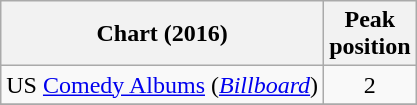<table class="wikitable sortable">
<tr>
<th>Chart (2016)</th>
<th>Peak<br>position</th>
</tr>
<tr>
<td>US <a href='#'>Comedy Albums</a> (<em><a href='#'>Billboard</a></em>)</td>
<td style="text-align:center;">2</td>
</tr>
<tr>
</tr>
</table>
